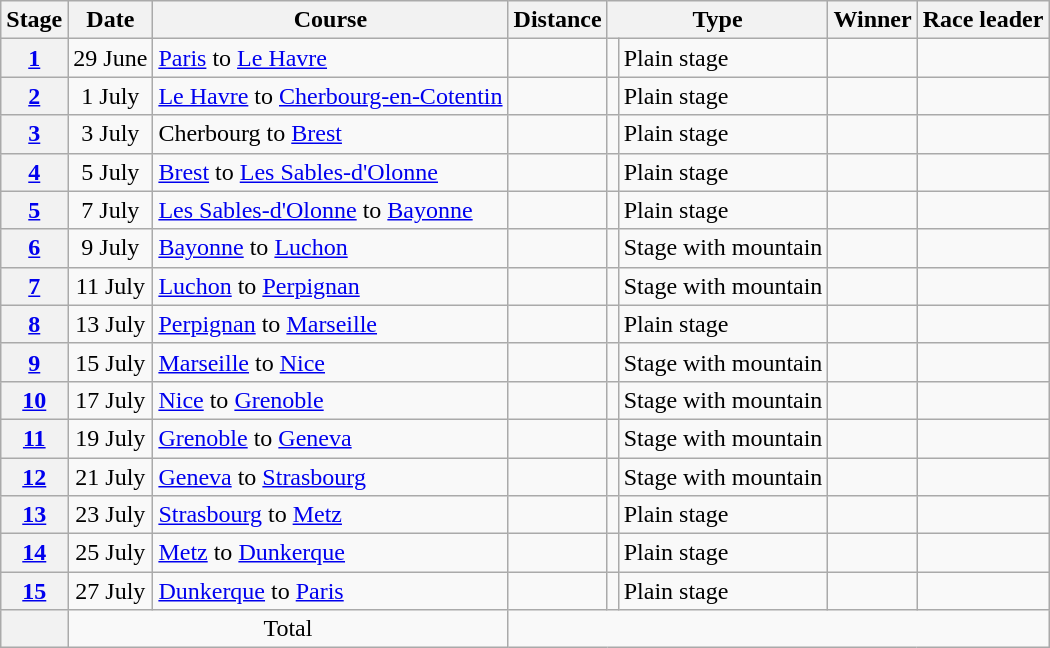<table class="wikitable">
<tr>
<th scope="col">Stage</th>
<th scope="col">Date</th>
<th scope="col">Course</th>
<th scope="col">Distance</th>
<th scope="col" colspan="2">Type</th>
<th scope="col">Winner</th>
<th scope="col">Race leader</th>
</tr>
<tr>
<th scope="row"><a href='#'>1</a></th>
<td style="text-align:center;">29 June</td>
<td><a href='#'>Paris</a> to <a href='#'>Le Havre</a></td>
<td></td>
<td></td>
<td>Plain stage</td>
<td></td>
<td></td>
</tr>
<tr>
<th scope="row"><a href='#'>2</a></th>
<td style="text-align:center;">1 July</td>
<td><a href='#'>Le Havre</a> to <a href='#'>Cherbourg-en-Cotentin</a></td>
<td></td>
<td></td>
<td>Plain stage</td>
<td></td>
<td></td>
</tr>
<tr>
<th scope="row"><a href='#'>3</a></th>
<td style="text-align:center;">3 July</td>
<td>Cherbourg to <a href='#'>Brest</a></td>
<td></td>
<td></td>
<td>Plain stage</td>
<td></td>
<td></td>
</tr>
<tr>
<th scope="row"><a href='#'>4</a></th>
<td style="text-align:center;">5 July</td>
<td><a href='#'>Brest</a> to <a href='#'>Les Sables-d'Olonne</a></td>
<td></td>
<td></td>
<td>Plain stage</td>
<td></td>
<td></td>
</tr>
<tr>
<th scope="row"><a href='#'>5</a></th>
<td style="text-align:center;">7 July</td>
<td><a href='#'>Les Sables-d'Olonne</a> to <a href='#'>Bayonne</a></td>
<td></td>
<td></td>
<td>Plain stage</td>
<td></td>
<td></td>
</tr>
<tr>
<th scope="row"><a href='#'>6</a></th>
<td style="text-align:center;">9 July</td>
<td><a href='#'>Bayonne</a> to <a href='#'>Luchon</a></td>
<td></td>
<td></td>
<td>Stage with mountain</td>
<td></td>
<td></td>
</tr>
<tr>
<th scope="row"><a href='#'>7</a></th>
<td style="text-align:center;">11 July</td>
<td><a href='#'>Luchon</a> to <a href='#'>Perpignan</a></td>
<td></td>
<td></td>
<td>Stage with mountain</td>
<td></td>
<td></td>
</tr>
<tr>
<th scope="row"><a href='#'>8</a></th>
<td style="text-align:center;">13 July</td>
<td><a href='#'>Perpignan</a> to <a href='#'>Marseille</a></td>
<td></td>
<td></td>
<td>Plain stage</td>
<td></td>
<td></td>
</tr>
<tr>
<th scope="row"><a href='#'>9</a></th>
<td style="text-align:center;">15 July</td>
<td><a href='#'>Marseille</a> to <a href='#'>Nice</a></td>
<td></td>
<td></td>
<td>Stage with mountain</td>
<td></td>
<td></td>
</tr>
<tr>
<th scope="row"><a href='#'>10</a></th>
<td style="text-align:center;">17 July</td>
<td><a href='#'>Nice</a> to <a href='#'>Grenoble</a></td>
<td></td>
<td></td>
<td>Stage with mountain</td>
<td></td>
<td></td>
</tr>
<tr>
<th scope="row"><a href='#'>11</a></th>
<td style="text-align:center;">19 July</td>
<td><a href='#'>Grenoble</a> to <a href='#'>Geneva</a></td>
<td></td>
<td></td>
<td>Stage with mountain</td>
<td></td>
<td></td>
</tr>
<tr>
<th scope="row"><a href='#'>12</a></th>
<td style="text-align:center;">21 July</td>
<td><a href='#'>Geneva</a> to <a href='#'>Strasbourg</a></td>
<td></td>
<td></td>
<td>Stage with mountain</td>
<td></td>
<td></td>
</tr>
<tr>
<th scope="row"><a href='#'>13</a></th>
<td style="text-align:center;">23 July</td>
<td><a href='#'>Strasbourg</a> to <a href='#'>Metz</a></td>
<td></td>
<td></td>
<td>Plain stage</td>
<td></td>
<td></td>
</tr>
<tr>
<th scope="row"><a href='#'>14</a></th>
<td style="text-align:center;">25 July</td>
<td><a href='#'>Metz</a> to <a href='#'>Dunkerque</a></td>
<td></td>
<td></td>
<td>Plain stage</td>
<td></td>
<td></td>
</tr>
<tr>
<th scope="row"><a href='#'>15</a></th>
<td style="text-align:center;">27 July</td>
<td><a href='#'>Dunkerque</a> to <a href='#'>Paris</a></td>
<td></td>
<td></td>
<td>Plain stage</td>
<td></td>
<td></td>
</tr>
<tr>
<th scope="row"></th>
<td colspan="2" style="text-align:center">Total</td>
<td colspan="5" style="text-align:center"></td>
</tr>
</table>
